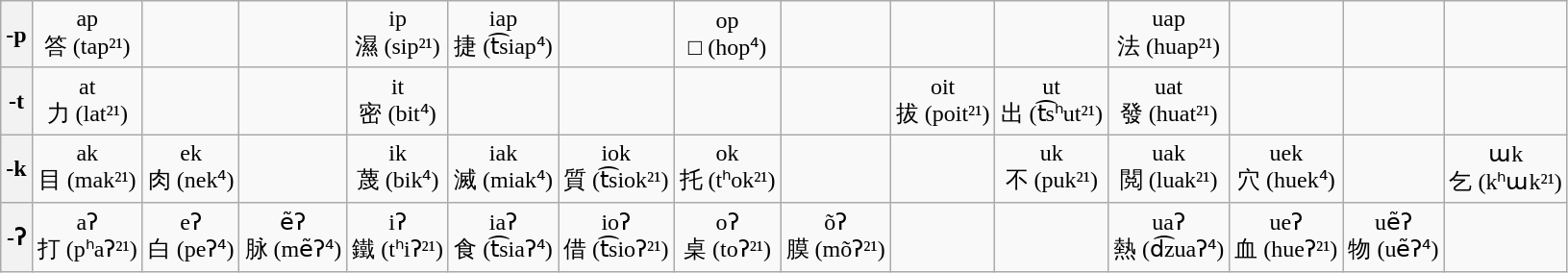<table class="wikitable IPA">
<tr align="center">
<th>-p</th>
<td>ap<br>答 (tap²¹)</td>
<td></td>
<td></td>
<td>ip<br>濕 (sip²¹)</td>
<td>iap<br>捷 (t͡siap⁴)</td>
<td></td>
<td>op<br>□ (hop⁴)</td>
<td></td>
<td></td>
<td></td>
<td>uap<br>法 (huap²¹)</td>
<td></td>
<td></td>
<td></td>
</tr>
<tr align="center">
<th>-t</th>
<td>at<br>力 (lat²¹)</td>
<td></td>
<td></td>
<td>it<br>密 (bit⁴)</td>
<td></td>
<td></td>
<td></td>
<td></td>
<td>oit<br>拔 (poit²¹)</td>
<td>ut<br>出 (t͡sʰut²¹)</td>
<td>uat<br>發 (huat²¹)</td>
<td></td>
<td></td>
<td></td>
</tr>
<tr align="center">
<th>-k</th>
<td>ak<br>目 (mak²¹)</td>
<td>ek<br>肉 (nek⁴)</td>
<td></td>
<td>ik<br>蔑 (bik⁴)</td>
<td>iak<br>滅 (miak⁴)</td>
<td>iok<br>質 (t͡siok²¹)</td>
<td>ok<br>托 (tʰok²¹)</td>
<td></td>
<td></td>
<td>uk<br>不 (puk²¹)</td>
<td>uak<br>閲 (luak²¹)</td>
<td>uek<br>穴 (huek⁴)</td>
<td></td>
<td>ɯk<br>乞 (kʰɯk²¹)</td>
</tr>
<tr align="center">
<th>-ʔ</th>
<td>aʔ<br>打 (pʰaʔ²¹)</td>
<td>eʔ<br>白 (peʔ⁴)</td>
<td>ẽʔ<br>脉 (mẽʔ⁴)</td>
<td>iʔ<br>鐵 (tʰiʔ²¹)</td>
<td>iaʔ<br>食 (t͡siaʔ⁴)</td>
<td>ioʔ<br>借 (t͡sioʔ²¹)</td>
<td>oʔ<br>桌 (toʔ²¹)</td>
<td>õʔ<br>膜 (mõʔ²¹)</td>
<td></td>
<td></td>
<td>uaʔ<br>熱 (d͡zuaʔ⁴)</td>
<td>ueʔ<br>血 (hueʔ²¹)</td>
<td>uẽʔ<br>物 (uẽʔ⁴)</td>
<td></td>
</tr>
</table>
